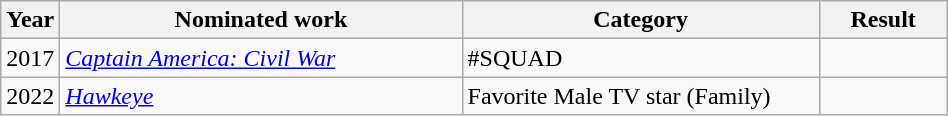<table class="wikitable sortable" width="50%">
<tr>
<th width="1%">Year</th>
<th width="45%">Nominated work</th>
<th width="40%">Category</th>
<th width="14%">Result</th>
</tr>
<tr>
<td>2017</td>
<td><em><a href='#'>Captain America: Civil War</a></em></td>
<td>#SQUAD</td>
<td></td>
</tr>
<tr>
<td>2022</td>
<td><em><a href='#'>Hawkeye</a></em></td>
<td>Favorite Male TV star (Family)</td>
<td></td>
</tr>
</table>
